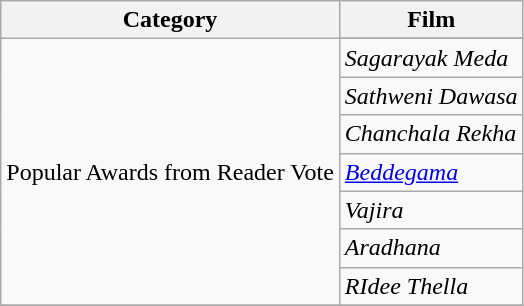<table class="wikitable plainrowheaders sortable">
<tr>
<th scope="col">Category</th>
<th scope="col">Film</th>
</tr>
<tr>
<td rowspan=8>Popular Awards from Reader Vote</td>
</tr>
<tr>
<td><em>Sagarayak Meda</em></td>
</tr>
<tr>
<td><em>Sathweni Dawasa</em></td>
</tr>
<tr>
<td><em>Chanchala Rekha</em></td>
</tr>
<tr>
<td><em><a href='#'>Beddegama</a></em></td>
</tr>
<tr>
<td><em>Vajira</em></td>
</tr>
<tr>
<td><em>Aradhana</em></td>
</tr>
<tr>
<td><em>RIdee Thella</em></td>
</tr>
<tr>
</tr>
</table>
